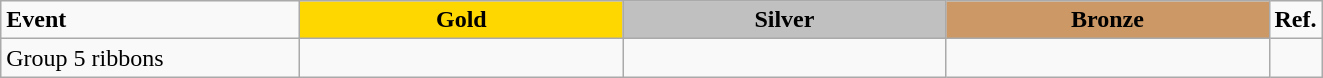<table class="wikitable">
<tr>
<td style="width:12em;"><strong>Event</strong></td>
<td style="text-align:center; background:gold; width:13em;"><strong>Gold</strong></td>
<td style="text-align:center; background:silver; width:13em;"><strong>Silver</strong></td>
<td style="text-align:center; background:#c96; width:13em;"><strong>Bronze</strong></td>
<td style="width:1em;"><strong>Ref.</strong></td>
</tr>
<tr>
<td>Group 5 ribbons</td>
<td></td>
<td></td>
<td></td>
<td></td>
</tr>
</table>
